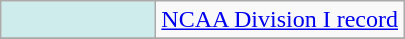<table class="wikitable">
<tr>
<td style="background-color:#CFECEC; width:6em"></td>
<td><a href='#'>NCAA Division I record</a></td>
</tr>
<tr>
</tr>
</table>
